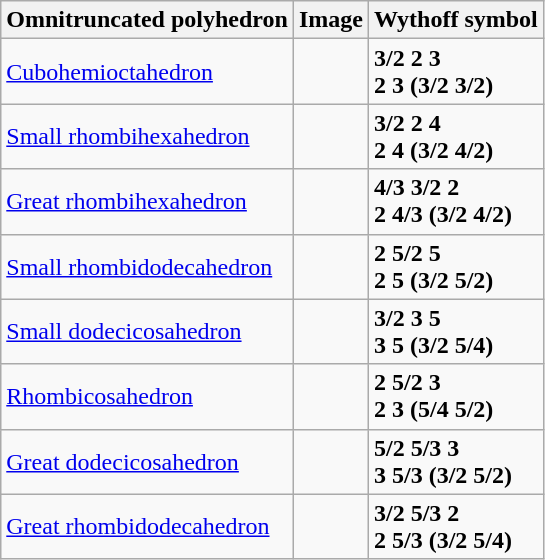<table class="wikitable">
<tr>
<th>Omnitruncated polyhedron</th>
<th>Image</th>
<th>Wythoff symbol</th>
</tr>
<tr>
<td><a href='#'>Cubohemioctahedron</a></td>
<td></td>
<td><strong>3/2 2 3 </strong><br><strong>2 3 (3/2 3/2) </strong></td>
</tr>
<tr>
<td><a href='#'>Small rhombihexahedron</a></td>
<td></td>
<td><strong>3/2 2 4 </strong><br><strong>2 4 (3/2 4/2) </strong></td>
</tr>
<tr>
<td><a href='#'>Great rhombihexahedron</a></td>
<td></td>
<td><strong>4/3 3/2 2 </strong><br><strong>2 4/3 (3/2 4/2) </strong></td>
</tr>
<tr>
<td><a href='#'>Small rhombidodecahedron</a></td>
<td></td>
<td><strong>2 5/2 5 </strong><br><strong>2 5 (3/2 5/2) </strong></td>
</tr>
<tr>
<td><a href='#'>Small dodecicosahedron</a></td>
<td></td>
<td><strong>3/2 3 5 </strong><br><strong>3 5 (3/2 5/4) </strong></td>
</tr>
<tr>
<td><a href='#'>Rhombicosahedron</a></td>
<td></td>
<td><strong>2 5/2 3 </strong><br><strong>2 3 (5/4 5/2) </strong></td>
</tr>
<tr>
<td><a href='#'>Great dodecicosahedron</a></td>
<td></td>
<td><strong>5/2 5/3 3 </strong><br><strong>3 5/3 (3/2 5/2) </strong></td>
</tr>
<tr>
<td><a href='#'>Great rhombidodecahedron</a></td>
<td></td>
<td><strong>3/2 5/3 2 </strong><br><strong>2 5/3 (3/2 5/4) </strong></td>
</tr>
</table>
